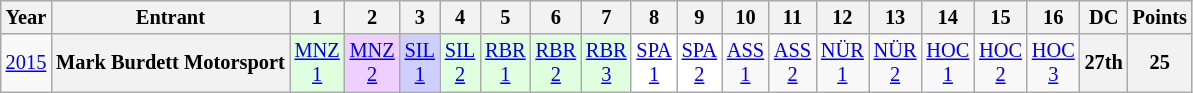<table class="wikitable" style="text-align:center; font-size:85%">
<tr>
<th>Year</th>
<th>Entrant</th>
<th>1</th>
<th>2</th>
<th>3</th>
<th>4</th>
<th>5</th>
<th>6</th>
<th>7</th>
<th>8</th>
<th>9</th>
<th>10</th>
<th>11</th>
<th>12</th>
<th>13</th>
<th>14</th>
<th>15</th>
<th>16</th>
<th>DC</th>
<th>Points</th>
</tr>
<tr>
<td><a href='#'>2015</a></td>
<th nowrap>Mark Burdett Motorsport</th>
<td style="background:#DFFFDF;"><a href='#'>MNZ<br>1</a><br></td>
<td style="background:#EFCFFF;"><a href='#'>MNZ<br>2</a><br></td>
<td style="background:#CFCFFF;"><a href='#'>SIL<br>1</a><br></td>
<td style="background:#DFFFDF;"><a href='#'>SIL<br>2</a><br></td>
<td style="background:#DFFFDF;"><a href='#'>RBR<br>1</a><br></td>
<td style="background:#DFFFDF;"><a href='#'>RBR<br>2</a><br></td>
<td style="background:#DFFFDF;"><a href='#'>RBR<br>3</a><br></td>
<td style="background:#FFFFFF;"><a href='#'>SPA<br>1</a><br></td>
<td style="background:#FFFFFF;"><a href='#'>SPA<br>2</a><br></td>
<td style="background:#;"><a href='#'>ASS<br>1</a><br></td>
<td style="background:#;"><a href='#'>ASS<br>2</a><br></td>
<td style="background:#;"><a href='#'>NÜR<br>1</a><br></td>
<td style="background:#;"><a href='#'>NÜR<br>2</a><br></td>
<td style="background:#;"><a href='#'>HOC<br>1</a><br></td>
<td style="background:#;"><a href='#'>HOC<br>2</a><br></td>
<td style="background:#;"><a href='#'>HOC<br>3</a><br></td>
<th>27th</th>
<th>25</th>
</tr>
</table>
